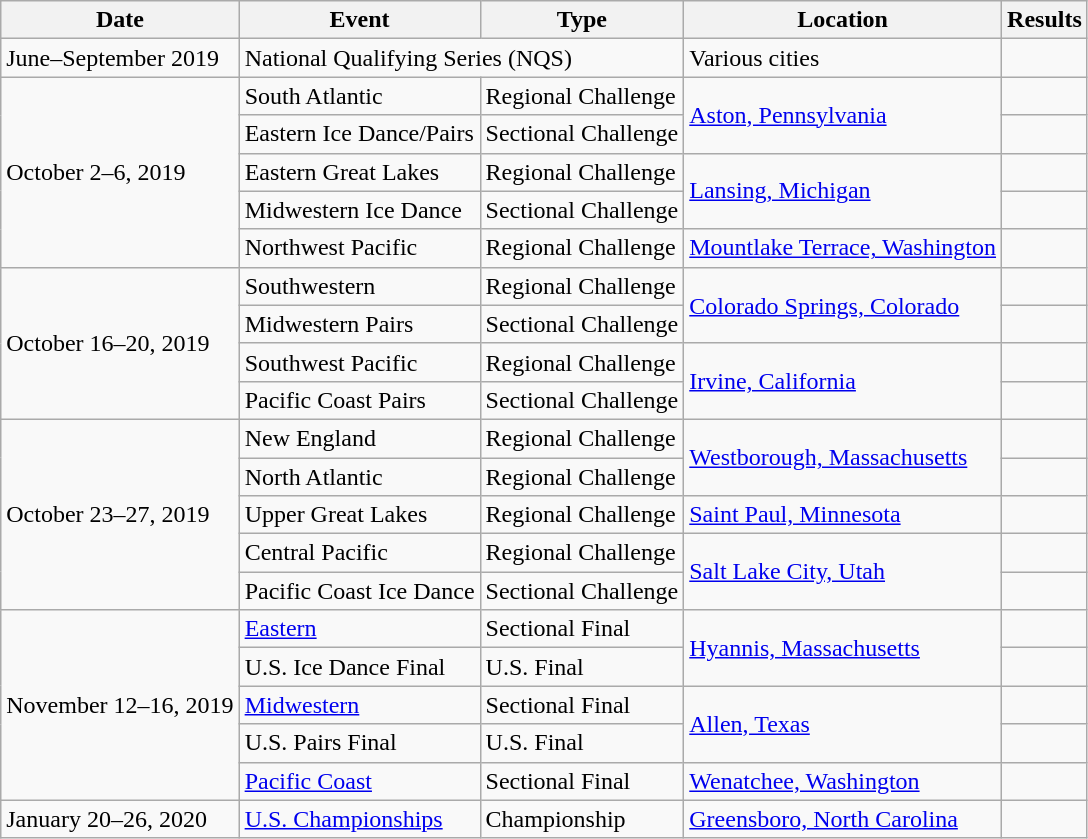<table class="wikitable">
<tr>
<th>Date</th>
<th>Event</th>
<th>Type</th>
<th>Location</th>
<th>Results</th>
</tr>
<tr>
<td>June–September 2019</td>
<td colspan=2>National Qualifying Series (NQS)</td>
<td>Various cities</td>
<td> </td>
</tr>
<tr>
<td rowspan=5>October 2–6, 2019</td>
<td>South Atlantic</td>
<td>Regional Challenge</td>
<td rowspan=2><a href='#'>Aston, Pennsylvania</a></td>
<td></td>
</tr>
<tr>
<td>Eastern Ice Dance/Pairs</td>
<td>Sectional Challenge</td>
<td></td>
</tr>
<tr>
<td>Eastern Great Lakes</td>
<td>Regional Challenge</td>
<td rowspan=2><a href='#'>Lansing, Michigan</a></td>
<td></td>
</tr>
<tr>
<td>Midwestern Ice Dance</td>
<td>Sectional Challenge</td>
<td></td>
</tr>
<tr>
<td>Northwest Pacific</td>
<td>Regional Challenge</td>
<td><a href='#'>Mountlake Terrace, Washington</a></td>
<td></td>
</tr>
<tr>
<td rowspan=4>October 16–20, 2019</td>
<td>Southwestern</td>
<td>Regional Challenge</td>
<td rowspan=2><a href='#'>Colorado Springs, Colorado</a></td>
<td></td>
</tr>
<tr>
<td>Midwestern Pairs</td>
<td>Sectional Challenge</td>
<td></td>
</tr>
<tr>
<td>Southwest Pacific</td>
<td>Regional Challenge</td>
<td rowspan=2><a href='#'>Irvine, California</a></td>
<td></td>
</tr>
<tr>
<td>Pacific Coast Pairs</td>
<td>Sectional Challenge</td>
<td></td>
</tr>
<tr>
<td rowspan=5>October 23–27, 2019</td>
<td>New England</td>
<td>Regional Challenge</td>
<td rowspan=2><a href='#'>Westborough, Massachusetts</a></td>
<td></td>
</tr>
<tr>
<td>North Atlantic</td>
<td>Regional Challenge</td>
<td></td>
</tr>
<tr>
<td>Upper Great Lakes</td>
<td>Regional Challenge</td>
<td><a href='#'>Saint Paul, Minnesota</a></td>
<td></td>
</tr>
<tr>
<td>Central Pacific</td>
<td>Regional Challenge</td>
<td rowspan=2><a href='#'>Salt Lake City, Utah</a></td>
<td></td>
</tr>
<tr>
<td>Pacific Coast Ice Dance</td>
<td>Sectional Challenge</td>
<td></td>
</tr>
<tr>
<td rowspan=5>November 12–16, 2019</td>
<td><a href='#'>Eastern</a></td>
<td>Sectional Final</td>
<td rowspan=2><a href='#'>Hyannis, Massachusetts</a></td>
<td></td>
</tr>
<tr>
<td>U.S. Ice Dance Final</td>
<td>U.S. Final</td>
<td></td>
</tr>
<tr>
<td><a href='#'>Midwestern</a></td>
<td>Sectional Final</td>
<td rowspan=2><a href='#'>Allen, Texas</a></td>
<td></td>
</tr>
<tr>
<td>U.S. Pairs Final</td>
<td>U.S. Final</td>
<td></td>
</tr>
<tr>
<td><a href='#'>Pacific Coast</a></td>
<td>Sectional Final</td>
<td><a href='#'>Wenatchee, Washington</a></td>
<td></td>
</tr>
<tr>
<td>January 20–26, 2020</td>
<td><a href='#'>U.S. Championships</a></td>
<td>Championship</td>
<td><a href='#'>Greensboro, North Carolina</a></td>
<td></td>
</tr>
</table>
